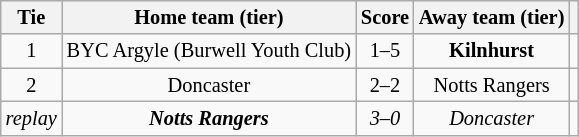<table class="wikitable" style="text-align:center; font-size:85%">
<tr>
<th>Tie</th>
<th>Home team (tier)</th>
<th>Score</th>
<th>Away team (tier)</th>
<th></th>
</tr>
<tr>
<td align="center">1</td>
<td>BYC Argyle (Burwell Youth Club)</td>
<td align="center">1–5</td>
<td><strong>Kilnhurst</strong></td>
<td></td>
</tr>
<tr>
<td align="center">2</td>
<td>Doncaster</td>
<td align="center">2–2 </td>
<td>Notts Rangers</td>
<td></td>
</tr>
<tr>
<td align="center"><em>replay</em></td>
<td><strong><em>Notts Rangers</em></strong></td>
<td align="center"><em>3–0</em></td>
<td><em>Doncaster</em></td>
<td></td>
</tr>
</table>
